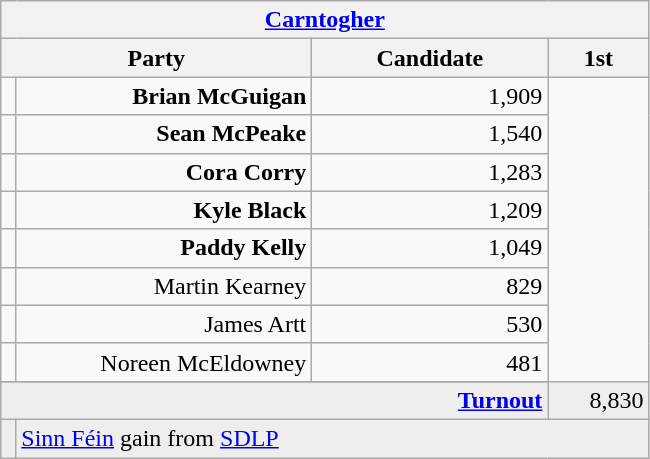<table class="wikitable">
<tr>
<th colspan="4" align="center"><a href='#'>Carntogher</a></th>
</tr>
<tr>
<th colspan="2" align="center" width=200>Party</th>
<th width=150>Candidate</th>
<th width=60>1st </th>
</tr>
<tr>
<td></td>
<td align="right"><strong>Brian McGuigan</strong></td>
<td align="right">1,909</td>
</tr>
<tr>
<td></td>
<td align="right"><strong>Sean McPeake</strong></td>
<td align="right">1,540</td>
</tr>
<tr>
<td></td>
<td align="right"><strong>Cora Corry</strong></td>
<td align="right">1,283</td>
</tr>
<tr>
<td></td>
<td align="right"><strong>Kyle Black</strong></td>
<td align="right">1,209</td>
</tr>
<tr>
<td></td>
<td align="right"><strong>Paddy Kelly</strong></td>
<td align="right">1,049</td>
</tr>
<tr>
<td></td>
<td align="right">Martin Kearney</td>
<td align="right">829</td>
</tr>
<tr>
<td></td>
<td align="right">James Artt</td>
<td align="right">530</td>
</tr>
<tr>
<td></td>
<td align="right">Noreen McEldowney</td>
<td align="right">481</td>
</tr>
<tr>
</tr>
<tr bgcolor="EEEEEE">
<td colspan=3 align="right"><strong><a href='#'>Turnout</a></strong></td>
<td align="right">8,830</td>
</tr>
<tr bgcolor="EEEEEE">
<td bgcolor=></td>
<td colspan=4 bgcolor="EEEEEE"><a href='#'>Sinn Féin</a> gain from <a href='#'>SDLP</a></td>
</tr>
</table>
